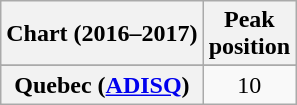<table class="wikitable sortable plainrowheaders" style="text-align:center">
<tr>
<th scope="col">Chart (2016–2017)</th>
<th scope="col">Peak<br>position</th>
</tr>
<tr>
</tr>
<tr>
</tr>
<tr>
<th scope="row">Quebec (<a href='#'>ADISQ</a>)</th>
<td>10</td>
</tr>
</table>
